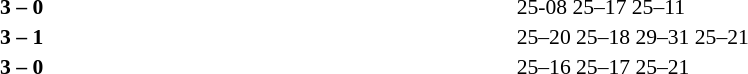<table width=100% cellspacing=1>
<tr>
<th width=20%></th>
<th width=12%></th>
<th width=20%></th>
<th width=33%></th>
<td></td>
</tr>
<tr style=font-size:90%>
<td align=right><strong></strong></td>
<td align=center><strong>3 – 0</strong></td>
<td></td>
<td>25-08 25–17 25–11</td>
<td></td>
</tr>
<tr style=font-size:90%>
<td align=right><strong></strong></td>
<td align=center><strong>3 – 1</strong></td>
<td></td>
<td>25–20 25–18 29–31 25–21</td>
<td></td>
</tr>
<tr style=font-size:90%>
<td align=right><strong></strong></td>
<td align=center><strong>3 – 0</strong></td>
<td></td>
<td>25–16 25–17 25–21</td>
</tr>
</table>
